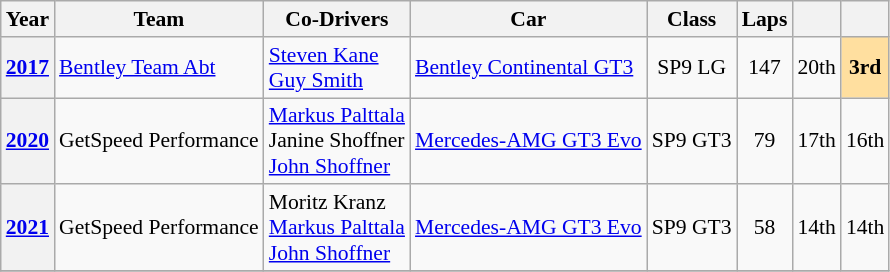<table class="wikitable" style="text-align:center; font-size:90%">
<tr>
<th>Year</th>
<th>Team</th>
<th>Co-Drivers</th>
<th>Car</th>
<th>Class</th>
<th>Laps</th>
<th></th>
<th></th>
</tr>
<tr>
<th><a href='#'>2017</a></th>
<td align="left"> <a href='#'>Bentley Team Abt</a></td>
<td align="left"> <a href='#'>Steven Kane</a><br> <a href='#'>Guy Smith</a></td>
<td align="left"><a href='#'>Bentley Continental GT3</a></td>
<td>SP9 LG</td>
<td>147</td>
<td>20th</td>
<th style="background:#FFDF9F;">3rd</th>
</tr>
<tr>
<th><a href='#'>2020</a></th>
<td align="left"> GetSpeed Performance</td>
<td align="left"> <a href='#'>Markus Palttala</a><br> Janine Shoffner<br> <a href='#'>John Shoffner</a></td>
<td align="left"><a href='#'>Mercedes-AMG GT3 Evo</a></td>
<td>SP9 GT3</td>
<td>79</td>
<td>17th</td>
<td>16th</td>
</tr>
<tr>
<th><a href='#'>2021</a></th>
<td align="left"> GetSpeed Performance</td>
<td align="left"> Moritz Kranz<br> <a href='#'>Markus Palttala</a><br> <a href='#'>John Shoffner</a></td>
<td align="left"><a href='#'>Mercedes-AMG GT3 Evo</a></td>
<td>SP9 GT3</td>
<td>58</td>
<td>14th</td>
<td>14th</td>
</tr>
<tr>
</tr>
</table>
